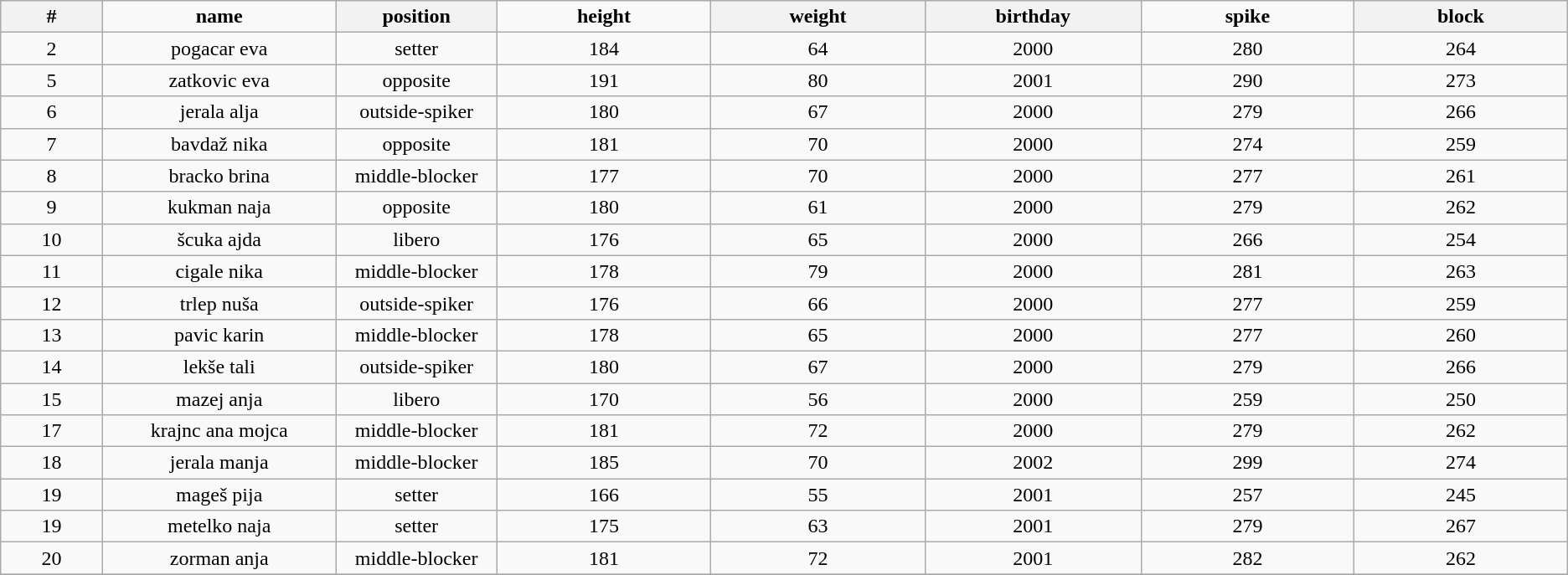<table Class="wikitable sortable" style="text-align:center;">
<tr>
<th Style="width:5em">#</th>
<td style="width:12em"><strong>name</strong></td>
<th Style="width:8em"><strong>position</strong></th>
<td style="width:11em"><strong>height</strong></td>
<th Style="width:11em"><strong>weight</strong></th>
<th Style="width:11em"><strong>birthday</strong></th>
<td style="width:11em"><strong>spike</strong></td>
<th Style="width:11em"><strong>block</strong></th>
</tr>
<tr>
<td>2</td>
<td>pogacar eva</td>
<td>setter</td>
<td>184</td>
<td>64</td>
<td>2000</td>
<td>280</td>
<td>264</td>
</tr>
<tr>
<td>5</td>
<td>zatkovic eva</td>
<td>opposite</td>
<td>191</td>
<td>80</td>
<td>2001</td>
<td>290</td>
<td>273</td>
</tr>
<tr>
<td>6</td>
<td>jerala alja</td>
<td>outside-spiker</td>
<td>180</td>
<td>67</td>
<td>2000</td>
<td>279</td>
<td>266</td>
</tr>
<tr>
<td>7</td>
<td>bavdaž nika</td>
<td>opposite</td>
<td>181</td>
<td>70</td>
<td>2000</td>
<td>274</td>
<td>259</td>
</tr>
<tr>
<td>8</td>
<td>bracko brina</td>
<td>middle-blocker</td>
<td>177</td>
<td>70</td>
<td>2000</td>
<td>277</td>
<td>261</td>
</tr>
<tr>
<td>9</td>
<td>kukman naja</td>
<td>opposite</td>
<td>180</td>
<td>61</td>
<td>2000</td>
<td>279</td>
<td>262</td>
</tr>
<tr>
<td>10</td>
<td>šcuka ajda</td>
<td>libero</td>
<td>176</td>
<td>65</td>
<td>2000</td>
<td>266</td>
<td>254</td>
</tr>
<tr>
<td>11</td>
<td>cigale nika</td>
<td>middle-blocker</td>
<td>178</td>
<td>79</td>
<td>2000</td>
<td>281</td>
<td>263</td>
</tr>
<tr>
<td>12</td>
<td>trlep nuša</td>
<td>outside-spiker</td>
<td>176</td>
<td>66</td>
<td>2000</td>
<td>277</td>
<td>259</td>
</tr>
<tr>
<td>13</td>
<td>pavic karin</td>
<td>middle-blocker</td>
<td>178</td>
<td>65</td>
<td>2000</td>
<td>277</td>
<td>260</td>
</tr>
<tr>
<td>14</td>
<td>lekše tali</td>
<td>outside-spiker</td>
<td>180</td>
<td>67</td>
<td>2000</td>
<td>279</td>
<td>266</td>
</tr>
<tr>
<td>15</td>
<td>mazej anja</td>
<td>libero</td>
<td>170</td>
<td>56</td>
<td>2000</td>
<td>259</td>
<td>250</td>
</tr>
<tr>
<td>17</td>
<td>krajnc ana mojca</td>
<td>middle-blocker</td>
<td>181</td>
<td>72</td>
<td>2000</td>
<td>279</td>
<td>262</td>
</tr>
<tr>
<td>18</td>
<td>jerala manja</td>
<td>middle-blocker</td>
<td>185</td>
<td>70</td>
<td>2002</td>
<td>299</td>
<td>274</td>
</tr>
<tr>
<td>19</td>
<td>mageš pija</td>
<td>setter</td>
<td>166</td>
<td>55</td>
<td>2001</td>
<td>257</td>
<td>245</td>
</tr>
<tr>
<td>19</td>
<td>metelko naja</td>
<td>setter</td>
<td>175</td>
<td>63</td>
<td>2001</td>
<td>279</td>
<td>267</td>
</tr>
<tr>
<td>20</td>
<td>zorman anja</td>
<td>middle-blocker</td>
<td>181</td>
<td>72</td>
<td>2001</td>
<td>282</td>
<td>262</td>
</tr>
<tr>
</tr>
</table>
